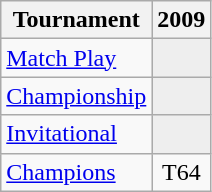<table class="wikitable" style="text-align:center;">
<tr>
<th>Tournament</th>
<th>2009</th>
</tr>
<tr>
<td align="left"><a href='#'>Match Play</a></td>
<td style="background:#eeeeee;"></td>
</tr>
<tr>
<td align="left"><a href='#'>Championship</a></td>
<td style="background:#eeeeee;"></td>
</tr>
<tr>
<td align="left"><a href='#'>Invitational</a></td>
<td style="background:#eeeeee;"></td>
</tr>
<tr>
<td align="left"><a href='#'>Champions</a></td>
<td>T64</td>
</tr>
</table>
